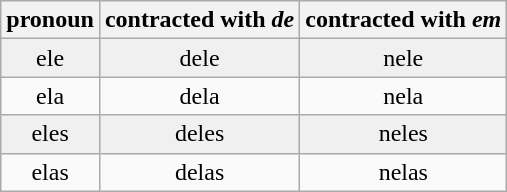<table class="wikitable" style="text-align: center">
<tr>
<th>pronoun</th>
<th>contracted with <em>de</em></th>
<th>contracted with <em>em</em></th>
</tr>
<tr style="background-color: #f0f0f0;">
<td>ele</td>
<td>dele</td>
<td>nele</td>
</tr>
<tr style="background-color: #fafafa;">
<td>ela</td>
<td>dela</td>
<td>nela</td>
</tr>
<tr style="background-color: #f0f0f0;">
<td>eles</td>
<td>deles</td>
<td>neles</td>
</tr>
<tr style="background-color: #fafafa;">
<td>elas</td>
<td>delas</td>
<td>nelas</td>
</tr>
</table>
